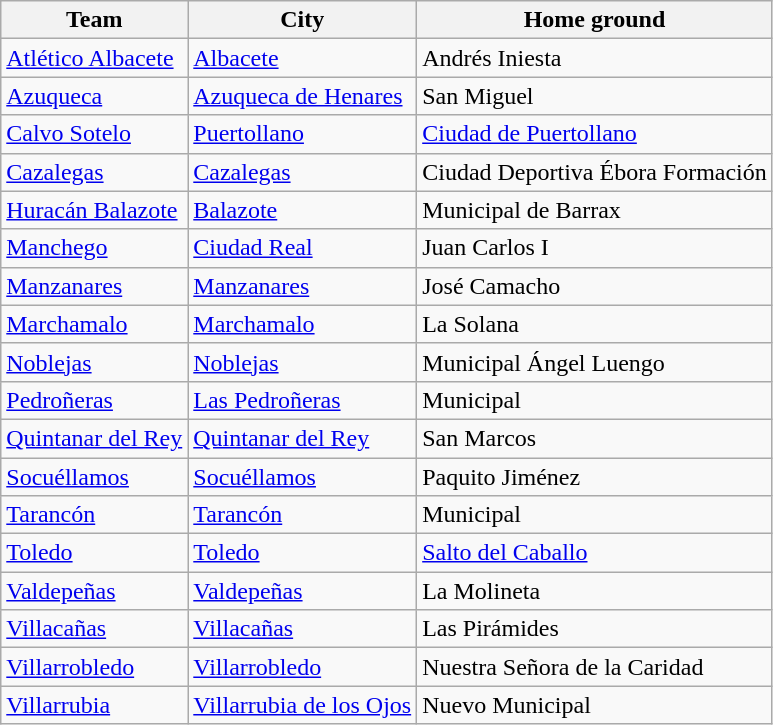<table class="wikitable sortable">
<tr>
<th>Team</th>
<th>City</th>
<th>Home ground</th>
</tr>
<tr>
<td><a href='#'>Atlético Albacete</a></td>
<td><a href='#'>Albacete</a></td>
<td>Andrés Iniesta</td>
</tr>
<tr>
<td><a href='#'>Azuqueca</a></td>
<td><a href='#'>Azuqueca de Henares</a></td>
<td>San Miguel</td>
</tr>
<tr>
<td><a href='#'>Calvo Sotelo</a></td>
<td><a href='#'>Puertollano</a></td>
<td><a href='#'>Ciudad de Puertollano</a></td>
</tr>
<tr>
<td><a href='#'>Cazalegas</a></td>
<td><a href='#'>Cazalegas</a></td>
<td>Ciudad Deportiva Ébora Formación</td>
</tr>
<tr>
<td><a href='#'>Huracán Balazote</a></td>
<td><a href='#'>Balazote</a></td>
<td>Municipal de Barrax</td>
</tr>
<tr>
<td><a href='#'>Manchego</a></td>
<td><a href='#'>Ciudad Real</a></td>
<td>Juan Carlos I</td>
</tr>
<tr>
<td><a href='#'>Manzanares</a></td>
<td><a href='#'>Manzanares</a></td>
<td>José Camacho</td>
</tr>
<tr>
<td><a href='#'>Marchamalo</a></td>
<td><a href='#'>Marchamalo</a></td>
<td>La Solana</td>
</tr>
<tr>
<td><a href='#'>Noblejas</a></td>
<td><a href='#'>Noblejas</a></td>
<td>Municipal Ángel Luengo</td>
</tr>
<tr>
<td><a href='#'>Pedroñeras</a></td>
<td><a href='#'>Las Pedroñeras</a></td>
<td>Municipal</td>
</tr>
<tr>
<td><a href='#'>Quintanar del Rey</a></td>
<td><a href='#'>Quintanar del Rey</a></td>
<td>San Marcos</td>
</tr>
<tr>
<td><a href='#'>Socuéllamos</a></td>
<td><a href='#'>Socuéllamos</a></td>
<td>Paquito Jiménez</td>
</tr>
<tr>
<td><a href='#'>Tarancón</a></td>
<td><a href='#'>Tarancón</a></td>
<td>Municipal</td>
</tr>
<tr>
<td><a href='#'>Toledo</a></td>
<td><a href='#'>Toledo</a></td>
<td><a href='#'>Salto del Caballo</a></td>
</tr>
<tr>
<td><a href='#'>Valdepeñas</a></td>
<td><a href='#'>Valdepeñas</a></td>
<td>La Molineta</td>
</tr>
<tr>
<td><a href='#'>Villacañas</a></td>
<td><a href='#'>Villacañas</a></td>
<td>Las Pirámides</td>
</tr>
<tr>
<td><a href='#'>Villarrobledo</a></td>
<td><a href='#'>Villarrobledo</a></td>
<td>Nuestra Señora de la Caridad</td>
</tr>
<tr>
<td><a href='#'>Villarrubia</a></td>
<td><a href='#'>Villarrubia de los Ojos</a></td>
<td>Nuevo Municipal</td>
</tr>
</table>
